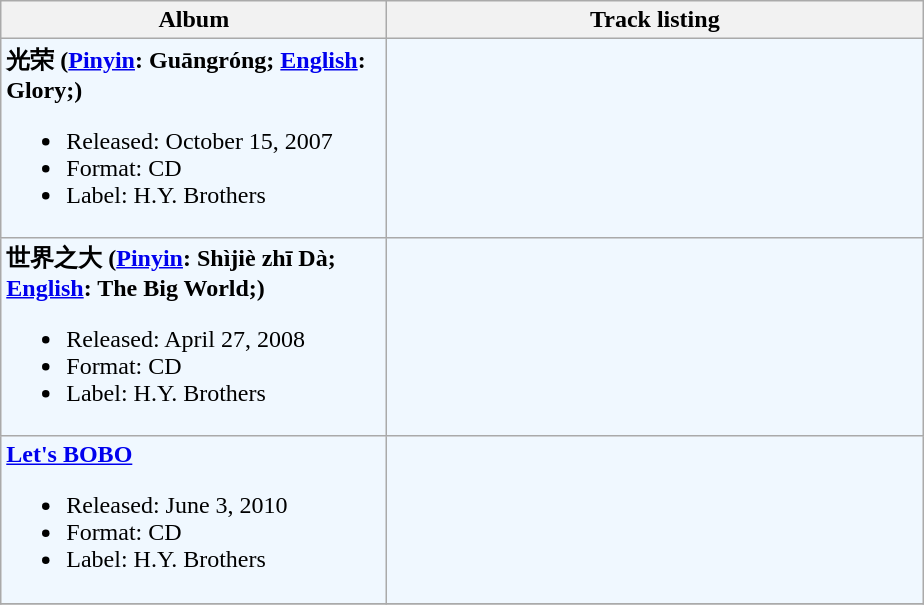<table class="wikitable">
<tr>
<th align="left" width="250px">Album</th>
<th align="left" width="350px">Track listing</th>
</tr>
<tr bgcolor="#F0F8FF">
<td align="left"><strong>光荣 (<a href='#'>Pinyin</a>: Guāngróng; <a href='#'>English</a>: Glory;)</strong><br><ul><li>Released: October 15, 2007</li><li>Format: CD</li><li>Label: H.Y. Brothers</li></ul></td>
<td align="left" style="font-size: 85%;"></td>
</tr>
<tr bgcolor="#F0F8FF">
<td align="left"><strong>世界之大 (<a href='#'>Pinyin</a>: Shìjiè zhī Dà; <a href='#'>English</a>: The Big World;)</strong><br><ul><li>Released: April 27, 2008</li><li>Format: CD</li><li>Label: H.Y. Brothers</li></ul></td>
<td align="left" style="font-size: 85%;"></td>
</tr>
<tr bgcolor="#F0F8FF">
<td align="left"><strong><a href='#'>Let's BOBO</a></strong><br><ul><li>Released: June 3, 2010</li><li>Format: CD</li><li>Label: H.Y. Brothers</li></ul></td>
<td align="left" style="font-size: 85%;"></td>
</tr>
<tr>
</tr>
</table>
